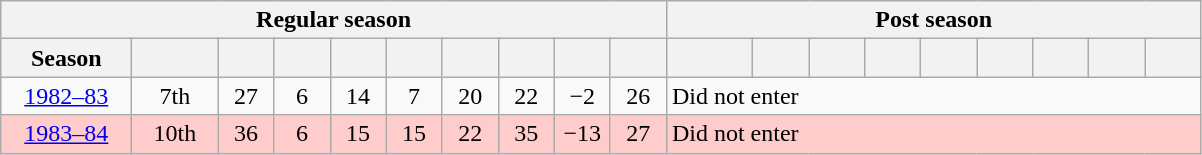<table class="wikitable">
<tr>
<th colspan="10">Regular season</th>
<th colspan="9">Post season</th>
</tr>
<tr>
<th width="80">Season</th>
<th width="50"></th>
<th width="30"></th>
<th width="30"></th>
<th width="30"></th>
<th width="30"></th>
<th width="30"></th>
<th width="30"></th>
<th width="30"></th>
<th width="30"></th>
<th width="50"></th>
<th width="30"></th>
<th width="30"></th>
<th width="30"></th>
<th width="30"></th>
<th width="30"></th>
<th width="30"></th>
<th width="30"></th>
<th width="30"></th>
</tr>
<tr align="center">
<td><a href='#'>1982–83</a></td>
<td>7th</td>
<td>27</td>
<td>6</td>
<td>14</td>
<td>7</td>
<td>20</td>
<td>22</td>
<td>−2</td>
<td>26</td>
<td colspan="9" align="left">Did not enter</td>
</tr>
<tr align="center" bgcolor="FFCCCC">
<td><a href='#'>1983–84</a></td>
<td>10th</td>
<td>36</td>
<td>6</td>
<td>15</td>
<td>15</td>
<td>22</td>
<td>35</td>
<td>−13</td>
<td>27</td>
<td colspan="9" align="left">Did not enter</td>
</tr>
</table>
